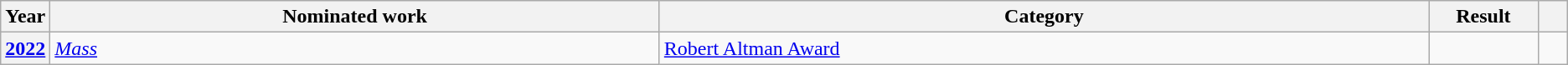<table class=wikitable>
<tr>
<th scope="col" style="width:1em;">Year</th>
<th scope="col" style="width:30em;">Nominated work</th>
<th scope="col" style="width:38em;">Category</th>
<th scope="col" style="width:5em;">Result</th>
<th scope="col" style="width:1em;"></th>
</tr>
<tr>
<th scope="row"><a href='#'>2022</a></th>
<td><em><a href='#'>Mass</a></em></td>
<td><a href='#'>Robert Altman Award</a></td>
<td></td>
<td style="text-align:center;"></td>
</tr>
</table>
